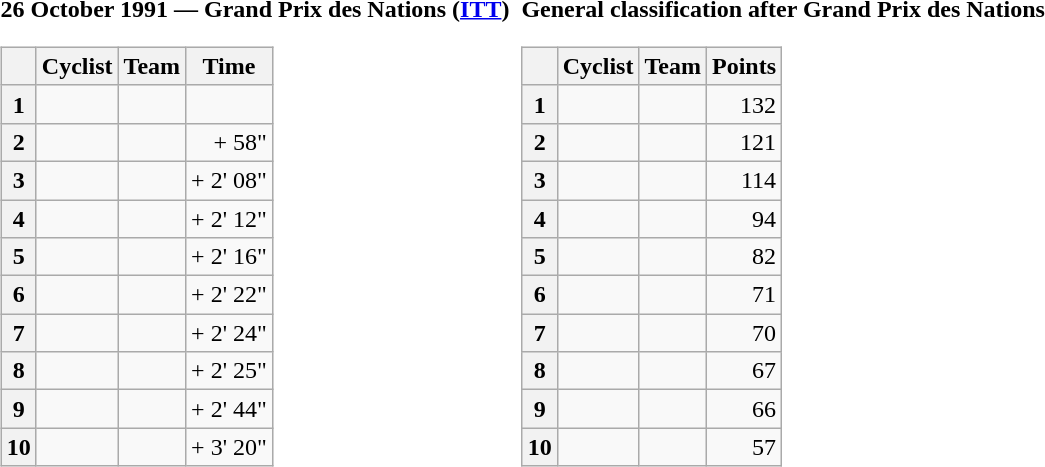<table>
<tr>
<td><strong>26 October 1991 — Grand Prix des Nations  (<a href='#'>ITT</a>)</strong><br><table class="wikitable">
<tr>
<th></th>
<th>Cyclist</th>
<th>Team</th>
<th>Time</th>
</tr>
<tr>
<th>1</th>
<td></td>
<td></td>
<td align="right"></td>
</tr>
<tr>
<th>2</th>
<td></td>
<td></td>
<td align="right">+ 58"</td>
</tr>
<tr>
<th>3</th>
<td></td>
<td></td>
<td align="right">+ 2' 08"</td>
</tr>
<tr>
<th>4</th>
<td> </td>
<td></td>
<td align="right">+ 2' 12"</td>
</tr>
<tr>
<th>5</th>
<td></td>
<td></td>
<td align="right">+ 2' 16"</td>
</tr>
<tr>
<th>6</th>
<td></td>
<td></td>
<td align="right">+ 2' 22"</td>
</tr>
<tr>
<th>7</th>
<td></td>
<td></td>
<td align="right">+ 2' 24"</td>
</tr>
<tr>
<th>8</th>
<td></td>
<td></td>
<td align="right">+ 2' 25"</td>
</tr>
<tr>
<th>9</th>
<td></td>
<td></td>
<td align="right">+ 2' 44"</td>
</tr>
<tr>
<th>10</th>
<td></td>
<td></td>
<td align="right">+ 3' 20"</td>
</tr>
</table>
</td>
<td></td>
<td><strong>General classification after Grand Prix des Nations</strong><br><table class="wikitable">
<tr>
<th></th>
<th>Cyclist</th>
<th>Team</th>
<th>Points</th>
</tr>
<tr>
<th>1</th>
<td> </td>
<td></td>
<td align="right">132</td>
</tr>
<tr>
<th>2</th>
<td></td>
<td></td>
<td align="right">121</td>
</tr>
<tr>
<th>3</th>
<td></td>
<td></td>
<td align="right">114</td>
</tr>
<tr>
<th>4</th>
<td></td>
<td></td>
<td align="right">94</td>
</tr>
<tr>
<th>5</th>
<td></td>
<td></td>
<td align="right">82</td>
</tr>
<tr>
<th>6</th>
<td></td>
<td></td>
<td align="right">71</td>
</tr>
<tr>
<th>7</th>
<td></td>
<td></td>
<td align="right">70</td>
</tr>
<tr>
<th>8</th>
<td></td>
<td></td>
<td align="right">67</td>
</tr>
<tr>
<th>9</th>
<td></td>
<td></td>
<td align="right">66</td>
</tr>
<tr>
<th>10</th>
<td></td>
<td></td>
<td align="right">57</td>
</tr>
</table>
</td>
</tr>
</table>
